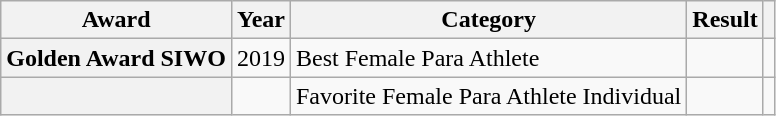<table class="wikitable plainrowheaders sortable">
<tr>
<th scope="col">Award</th>
<th scope="col">Year</th>
<th scope="col">Category</th>
<th scope="col">Result</th>
<th scope="col" class="unsortable"></th>
</tr>
<tr>
<th scope="row">Golden Award SIWO </th>
<td>2019</td>
<td>Best Female Para Athlete</td>
<td></td>
<td></td>
</tr>
<tr>
<th scope="row"></th>
<td></td>
<td>Favorite Female Para Athlete Individual</td>
<td></td>
<td></td>
</tr>
</table>
